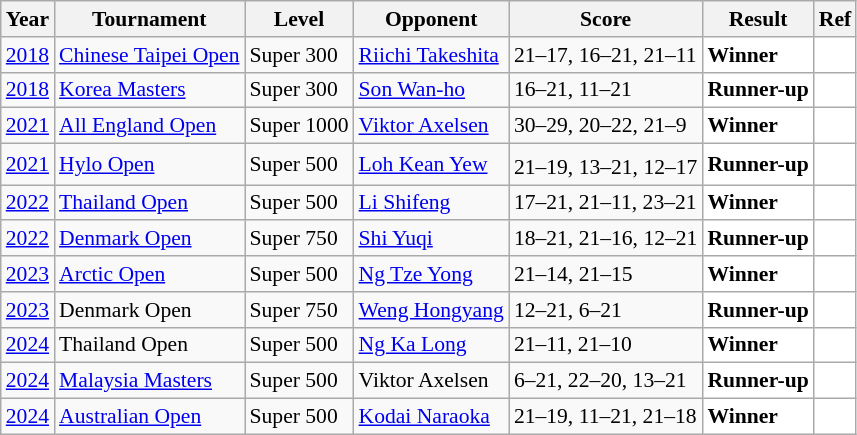<table class="sortable wikitable" style="font-size: 90%;">
<tr>
<th>Year</th>
<th>Tournament</th>
<th>Level</th>
<th>Opponent</th>
<th>Score</th>
<th>Result</th>
<th>Ref</th>
</tr>
<tr>
<td align="center"><a href='#'>2018</a></td>
<td align="left"><a href='#'>Chinese Taipei Open</a></td>
<td align="left">Super 300</td>
<td align="left"> <a href='#'>Riichi Takeshita</a></td>
<td align="left">21–17, 16–21, 21–11</td>
<td style="text-align:left; background:white"> <strong>Winner</strong></td>
<td style="text-align:center; background:white"></td>
</tr>
<tr>
<td align="center"><a href='#'>2018</a></td>
<td align="left"><a href='#'>Korea Masters</a></td>
<td align="left">Super 300</td>
<td align="left"> <a href='#'>Son Wan-ho</a></td>
<td align="left">16–21, 11–21</td>
<td style="text-align:left; background:white"> <strong>Runner-up</strong></td>
<td style="text-align:center; background:white"></td>
</tr>
<tr>
<td align="center"><a href='#'>2021</a></td>
<td align="left"><a href='#'>All England Open</a></td>
<td align="left">Super 1000</td>
<td align="left"> <a href='#'>Viktor Axelsen</a></td>
<td align="left">30–29, 20–22, 21–9</td>
<td style="text-align:left; background:white"> <strong>Winner</strong></td>
<td style="text-align:center; background:white"></td>
</tr>
<tr>
<td align="center"><a href='#'>2021</a></td>
<td align="left"><a href='#'>Hylo Open</a></td>
<td align="left">Super 500</td>
<td align="left"> <a href='#'>Loh Kean Yew</a></td>
<td algin="left">21–19, 13–21, 12–17<sup></sup></td>
<td style="text-align:left; background:white"> <strong>Runner-up</strong></td>
<td style="text-align:center; background:white"></td>
</tr>
<tr>
<td align="center"><a href='#'>2022</a></td>
<td align="left"><a href='#'>Thailand Open</a></td>
<td align="left">Super 500</td>
<td align="left"> <a href='#'>Li Shifeng</a></td>
<td align="left">17–21, 21–11, 23–21</td>
<td style="text-align:left; background:white"> <strong>Winner</strong></td>
<td style="text-align:center; background:white"></td>
</tr>
<tr>
<td align="center"><a href='#'>2022</a></td>
<td align="left"><a href='#'>Denmark Open</a></td>
<td align="left">Super 750</td>
<td align="left"> <a href='#'>Shi Yuqi</a></td>
<td align="left">18–21, 21–16, 12–21</td>
<td style="text-align:left; background:white"> <strong>Runner-up</strong></td>
<td style="text-align:center; background:white"></td>
</tr>
<tr>
<td align="center"><a href='#'>2023</a></td>
<td align="left"><a href='#'>Arctic Open</a></td>
<td align="left">Super 500</td>
<td align="left"> <a href='#'>Ng Tze Yong</a></td>
<td align="left">21–14, 21–15</td>
<td style="text-align:left; background:white"> <strong>Winner</strong></td>
<td style="text-align:center; background:white"></td>
</tr>
<tr>
<td align="center"><a href='#'>2023</a></td>
<td align="left">Denmark Open</td>
<td align="left">Super 750</td>
<td align="left"> <a href='#'>Weng Hongyang</a></td>
<td align:left">12–21, 6–21</td>
<td style="text-align:left; background:white"> <strong>Runner-up</strong></td>
<td style="text-align:center; background:white"></td>
</tr>
<tr>
<td align="center"><a href='#'>2024</a></td>
<td align="left">Thailand Open</td>
<td align="left">Super 500</td>
<td align="left"> <a href='#'>Ng Ka Long</a></td>
<td align="left">21–11, 21–10</td>
<td style="text-align:left; background:white"> <strong>Winner</strong></td>
<td style="text-align:center; background:white"></td>
</tr>
<tr>
<td align="center"><a href='#'>2024</a></td>
<td align="left"><a href='#'>Malaysia Masters</a></td>
<td align="left">Super 500</td>
<td align="left"> Viktor Axelsen</td>
<td align="left">6–21, 22–20, 13–21</td>
<td style="text-align:left; background:white"> <strong>Runner-up</strong></td>
<td style="text-align:center; background:white"></td>
</tr>
<tr>
<td align="center"><a href='#'>2024</a></td>
<td align="left"><a href='#'>Australian Open</a></td>
<td align="left">Super 500</td>
<td align="left"> <a href='#'>Kodai Naraoka</a></td>
<td align="left">21–19, 11–21, 21–18</td>
<td style="text-align:left; background:white"> <strong>Winner</strong></td>
<td style="text-align:center; background:white"></td>
</tr>
</table>
